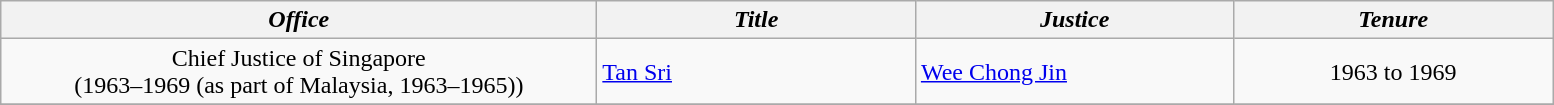<table class="wikitable">
<tr>
<th width=390><em>Office</em></th>
<th width=205><em>Title</em></th>
<th width=205><em>Justice</em></th>
<th width=205><em>Tenure</em></th>
</tr>
<tr>
<td align=center>Chief Justice of Singapore<br>(1963–1969 (as part of Malaysia, 1963–1965))</td>
<td><a href='#'>Tan Sri</a></td>
<td><a href='#'>Wee Chong Jin</a></td>
<td align=center>1963 to 1969</td>
</tr>
<tr>
</tr>
</table>
